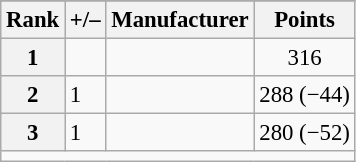<table class="wikitable sortable" style="font-size: 95%;">
<tr>
</tr>
<tr>
<th scope="col">Rank</th>
<th scope="col">+/–</th>
<th scope="col">Manufacturer</th>
<th scope="col">Points</th>
</tr>
<tr>
<th scope="row">1</th>
<td align="left"></td>
<td></td>
<td align="center">316</td>
</tr>
<tr>
<th scope="row">2</th>
<td align="left"> 1</td>
<td></td>
<td align="center">288 (−44)</td>
</tr>
<tr>
<th scope="row">3</th>
<td align="left"> 1</td>
<td></td>
<td align="center">280 (−52)</td>
</tr>
<tr class="sortbottom">
<td colspan="9"></td>
</tr>
</table>
